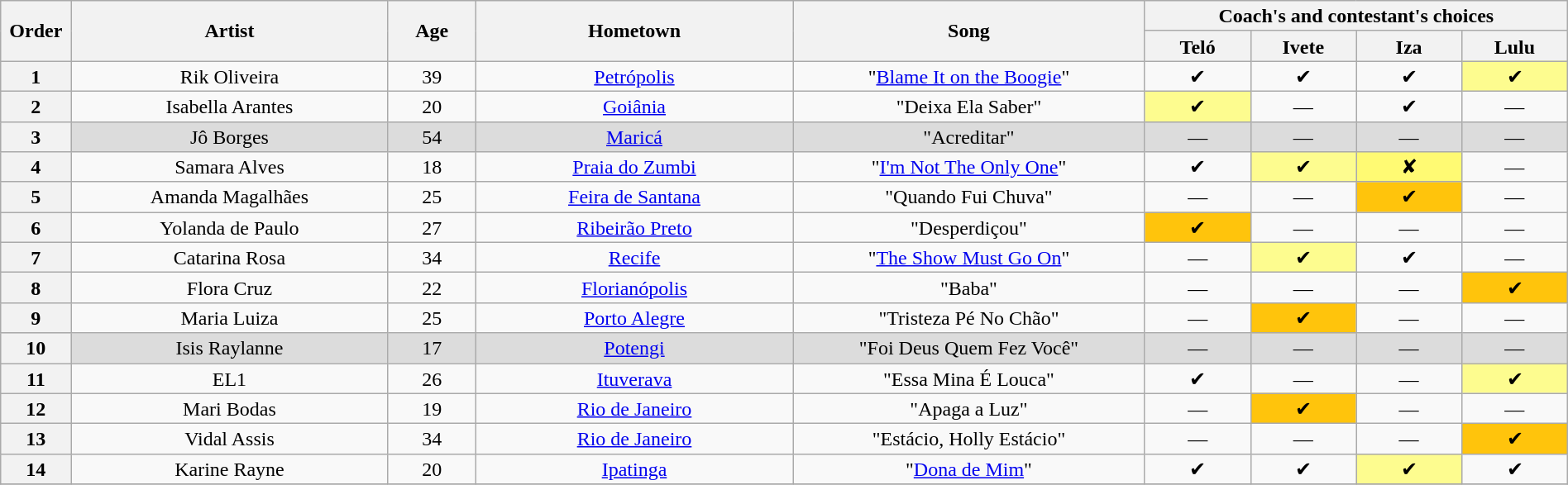<table class="wikitable" style="text-align:center; line-height:17px; width:100%;">
<tr>
<th scope="col" rowspan=2 width="04%">Order</th>
<th scope="col" rowspan=2 width="18%">Artist</th>
<th scope="col" rowspan=2 width="05%">Age</th>
<th scope="col" rowspan=2 width="18%">Hometown</th>
<th scope="col" rowspan=2 width="20%">Song</th>
<th scope="col" colspan=4 width="24%">Coach's and contestant's choices</th>
</tr>
<tr>
<th width="6%">Teló</th>
<th width="6%">Ivete</th>
<th width="6%">Iza</th>
<th width="6%">Lulu</th>
</tr>
<tr>
<th>1</th>
<td>Rik Oliveira</td>
<td>39</td>
<td><a href='#'>Petrópolis</a></td>
<td>"<a href='#'>Blame It on the Boogie</a>"</td>
<td>✔</td>
<td>✔</td>
<td>✔</td>
<td bgcolor=FDFC8F>✔</td>
</tr>
<tr>
<th>2</th>
<td>Isabella Arantes</td>
<td>20</td>
<td><a href='#'>Goiânia</a></td>
<td>"Deixa Ela Saber"</td>
<td bgcolor=FDFC8F>✔</td>
<td>—</td>
<td>✔</td>
<td>—</td>
</tr>
<tr bgcolor="#dcdcdc">
<th>3</th>
<td>Jô Borges</td>
<td>54</td>
<td><a href='#'>Maricá</a></td>
<td>"Acreditar"</td>
<td>—</td>
<td>—</td>
<td>—</td>
<td>—</td>
</tr>
<tr>
<th>4</th>
<td>Samara Alves</td>
<td>18</td>
<td><a href='#'>Praia do Zumbi</a></td>
<td>"<a href='#'>I'm Not The Only One</a>"</td>
<td>✔</td>
<td bgcolor=FDFC8F>✔</td>
<td bgcolor=FFFA73>✘</td>
<td>—</td>
</tr>
<tr>
<th>5</th>
<td>Amanda Magalhães</td>
<td>25</td>
<td><a href='#'>Feira de Santana</a></td>
<td>"Quando Fui Chuva"</td>
<td>—</td>
<td>—</td>
<td bgcolor=FFC40C>✔</td>
<td>—</td>
</tr>
<tr>
<th>6</th>
<td>Yolanda de Paulo</td>
<td>27</td>
<td><a href='#'>Ribeirão Preto</a></td>
<td>"Desperdiçou"</td>
<td bgcolor=FFC40C>✔</td>
<td>—</td>
<td>—</td>
<td>—</td>
</tr>
<tr>
<th>7</th>
<td>Catarina Rosa</td>
<td>34</td>
<td><a href='#'>Recife</a></td>
<td>"<a href='#'>The Show Must Go On</a>"</td>
<td>—</td>
<td bgcolor=FDFC8F>✔</td>
<td>✔</td>
<td>—</td>
</tr>
<tr>
<th>8</th>
<td>Flora Cruz</td>
<td>22</td>
<td><a href='#'>Florianópolis</a></td>
<td>"Baba"</td>
<td>—</td>
<td>—</td>
<td>—</td>
<td bgcolor=FFC40C>✔</td>
</tr>
<tr>
<th>9</th>
<td>Maria Luiza</td>
<td>25</td>
<td><a href='#'>Porto Alegre</a></td>
<td>"Tristeza Pé No Chão"</td>
<td>—</td>
<td bgcolor=FFC40C>✔</td>
<td>—</td>
<td>—</td>
</tr>
<tr bgcolor=DCDCDC>
<th>10</th>
<td>Isis Raylanne</td>
<td>17</td>
<td><a href='#'>Potengi</a></td>
<td>"Foi Deus Quem Fez Você"</td>
<td>—</td>
<td>—</td>
<td>—</td>
<td>—</td>
</tr>
<tr>
<th>11</th>
<td>EL1</td>
<td>26</td>
<td><a href='#'>Ituverava</a></td>
<td>"Essa Mina É Louca"</td>
<td>✔</td>
<td>—</td>
<td>—</td>
<td bgcolor=FDFC8F>✔</td>
</tr>
<tr>
<th>12</th>
<td>Mari Bodas</td>
<td>19</td>
<td><a href='#'>Rio de Janeiro</a></td>
<td>"Apaga a Luz"</td>
<td>—</td>
<td bgcolor=FFC40C>✔</td>
<td>—</td>
<td>—</td>
</tr>
<tr>
<th>13</th>
<td>Vidal Assis</td>
<td>34</td>
<td><a href='#'>Rio de Janeiro</a></td>
<td>"Estácio, Holly Estácio"</td>
<td>—</td>
<td>—</td>
<td>—</td>
<td bgcolor=FFC40C>✔</td>
</tr>
<tr>
<th>14</th>
<td>Karine Rayne</td>
<td>20</td>
<td><a href='#'>Ipatinga</a></td>
<td>"<a href='#'>Dona de Mim</a>"</td>
<td>✔</td>
<td>✔</td>
<td bgcolor=FDFC8F>✔</td>
<td>✔</td>
</tr>
<tr>
</tr>
</table>
